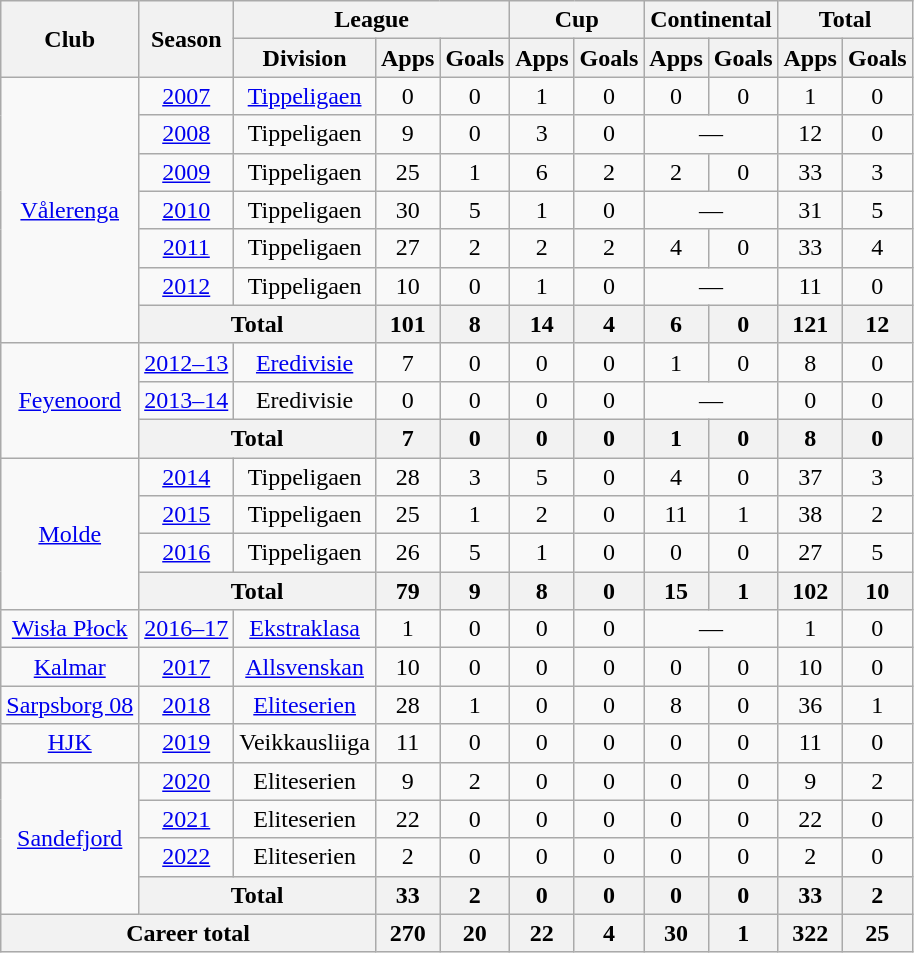<table class="wikitable" style="text-align: center;">
<tr>
<th rowspan="2">Club</th>
<th rowspan="2">Season</th>
<th colspan="3">League</th>
<th colspan="2">Cup</th>
<th colspan="2">Continental</th>
<th colspan="2">Total</th>
</tr>
<tr>
<th>Division</th>
<th>Apps</th>
<th>Goals</th>
<th>Apps</th>
<th>Goals</th>
<th>Apps</th>
<th>Goals</th>
<th>Apps</th>
<th>Goals</th>
</tr>
<tr>
<td rowspan="7"><a href='#'>Vålerenga</a></td>
<td><a href='#'>2007</a></td>
<td><a href='#'>Tippeligaen</a></td>
<td>0</td>
<td>0</td>
<td>1</td>
<td>0</td>
<td>0</td>
<td>0</td>
<td>1</td>
<td>0</td>
</tr>
<tr>
<td><a href='#'>2008</a></td>
<td>Tippeligaen</td>
<td>9</td>
<td>0</td>
<td>3</td>
<td>0</td>
<td colspan="2">—</td>
<td>12</td>
<td>0</td>
</tr>
<tr>
<td><a href='#'>2009</a></td>
<td>Tippeligaen</td>
<td>25</td>
<td>1</td>
<td>6</td>
<td>2</td>
<td>2</td>
<td>0</td>
<td>33</td>
<td>3</td>
</tr>
<tr>
<td><a href='#'>2010</a></td>
<td>Tippeligaen</td>
<td>30</td>
<td>5</td>
<td>1</td>
<td>0</td>
<td colspan="2">—</td>
<td>31</td>
<td>5</td>
</tr>
<tr>
<td><a href='#'>2011</a></td>
<td>Tippeligaen</td>
<td>27</td>
<td>2</td>
<td>2</td>
<td>2</td>
<td>4</td>
<td>0</td>
<td>33</td>
<td>4</td>
</tr>
<tr>
<td><a href='#'>2012</a></td>
<td>Tippeligaen</td>
<td>10</td>
<td>0</td>
<td>1</td>
<td>0</td>
<td colspan="2">—</td>
<td>11</td>
<td>0</td>
</tr>
<tr>
<th colspan="2">Total</th>
<th>101</th>
<th>8</th>
<th>14</th>
<th>4</th>
<th>6</th>
<th>0</th>
<th>121</th>
<th>12</th>
</tr>
<tr>
<td rowspan="3"><a href='#'>Feyenoord</a></td>
<td><a href='#'>2012–13</a></td>
<td><a href='#'>Eredivisie</a></td>
<td>7</td>
<td>0</td>
<td>0</td>
<td>0</td>
<td>1</td>
<td>0</td>
<td>8</td>
<td>0</td>
</tr>
<tr>
<td><a href='#'>2013–14</a></td>
<td>Eredivisie</td>
<td>0</td>
<td>0</td>
<td>0</td>
<td>0</td>
<td colspan="2">—</td>
<td>0</td>
<td>0</td>
</tr>
<tr>
<th colspan="2">Total</th>
<th>7</th>
<th>0</th>
<th>0</th>
<th>0</th>
<th>1</th>
<th>0</th>
<th>8</th>
<th>0</th>
</tr>
<tr>
<td rowspan="4"><a href='#'>Molde</a></td>
<td><a href='#'>2014</a></td>
<td>Tippeligaen</td>
<td>28</td>
<td>3</td>
<td>5</td>
<td>0</td>
<td>4</td>
<td>0</td>
<td>37</td>
<td>3</td>
</tr>
<tr>
<td><a href='#'>2015</a></td>
<td>Tippeligaen</td>
<td>25</td>
<td>1</td>
<td>2</td>
<td>0</td>
<td>11</td>
<td>1</td>
<td>38</td>
<td>2</td>
</tr>
<tr>
<td><a href='#'>2016</a></td>
<td>Tippeligaen</td>
<td>26</td>
<td>5</td>
<td>1</td>
<td>0</td>
<td>0</td>
<td>0</td>
<td>27</td>
<td>5</td>
</tr>
<tr>
<th colspan="2">Total</th>
<th>79</th>
<th>9</th>
<th>8</th>
<th>0</th>
<th>15</th>
<th>1</th>
<th>102</th>
<th>10</th>
</tr>
<tr>
<td><a href='#'>Wisła Płock</a></td>
<td><a href='#'>2016–17</a></td>
<td><a href='#'>Ekstraklasa</a></td>
<td>1</td>
<td>0</td>
<td>0</td>
<td>0</td>
<td colspan="2">—</td>
<td>1</td>
<td>0</td>
</tr>
<tr>
<td><a href='#'>Kalmar</a></td>
<td><a href='#'>2017</a></td>
<td><a href='#'>Allsvenskan</a></td>
<td>10</td>
<td>0</td>
<td>0</td>
<td>0</td>
<td>0</td>
<td>0</td>
<td>10</td>
<td>0</td>
</tr>
<tr>
<td><a href='#'>Sarpsborg 08</a></td>
<td><a href='#'>2018</a></td>
<td><a href='#'>Eliteserien</a></td>
<td>28</td>
<td>1</td>
<td>0</td>
<td>0</td>
<td>8</td>
<td>0</td>
<td>36</td>
<td>1</td>
</tr>
<tr>
<td><a href='#'>HJK</a></td>
<td><a href='#'>2019</a></td>
<td>Veikkausliiga</td>
<td>11</td>
<td>0</td>
<td>0</td>
<td>0</td>
<td>0</td>
<td>0</td>
<td>11</td>
<td>0</td>
</tr>
<tr>
<td rowspan="4"><a href='#'>Sandefjord</a></td>
<td><a href='#'>2020</a></td>
<td>Eliteserien</td>
<td>9</td>
<td>2</td>
<td>0</td>
<td>0</td>
<td>0</td>
<td>0</td>
<td>9</td>
<td>2</td>
</tr>
<tr>
<td><a href='#'>2021</a></td>
<td>Eliteserien</td>
<td>22</td>
<td>0</td>
<td>0</td>
<td>0</td>
<td>0</td>
<td>0</td>
<td>22</td>
<td>0</td>
</tr>
<tr>
<td><a href='#'>2022</a></td>
<td>Eliteserien</td>
<td>2</td>
<td>0</td>
<td>0</td>
<td>0</td>
<td>0</td>
<td>0</td>
<td>2</td>
<td>0</td>
</tr>
<tr>
<th colspan="2">Total</th>
<th>33</th>
<th>2</th>
<th>0</th>
<th>0</th>
<th>0</th>
<th>0</th>
<th>33</th>
<th>2</th>
</tr>
<tr>
<th colspan="3">Career total</th>
<th>270</th>
<th>20</th>
<th>22</th>
<th>4</th>
<th>30</th>
<th>1</th>
<th>322</th>
<th>25</th>
</tr>
</table>
